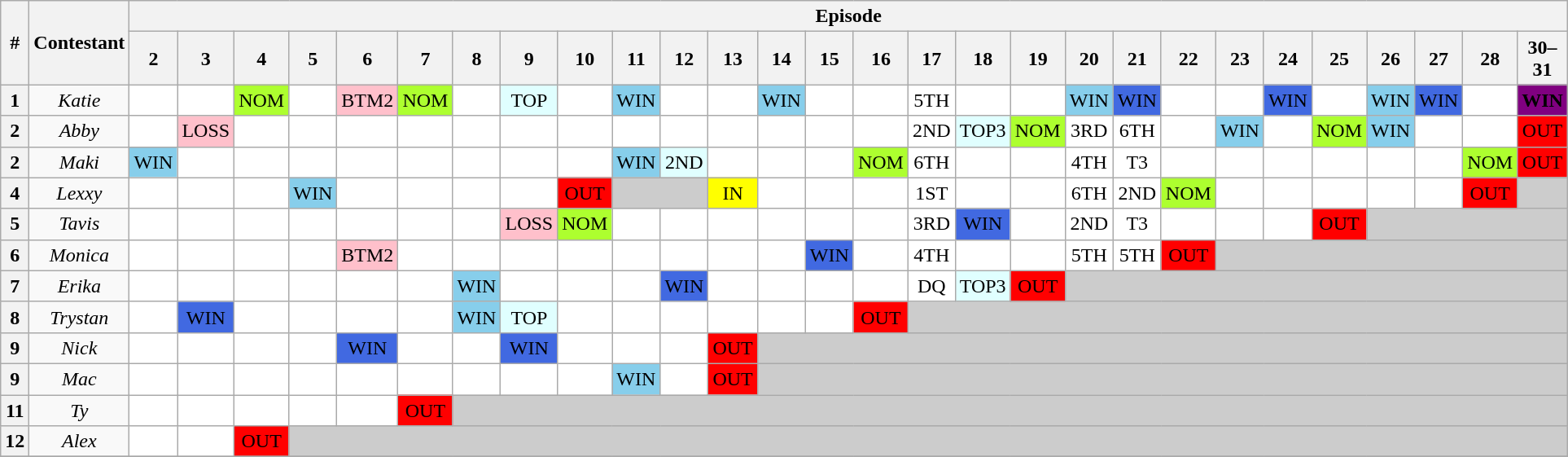<table class="wikitable" style="text-align:center">
<tr>
<th rowspan=2>#</th>
<th rowspan=2>Contestant</th>
<th colspan=29>Episode</th>
</tr>
<tr>
<th colspan=1>2</th>
<th colspan=1>3</th>
<th colspan=1>4</th>
<th colspan=1>5</th>
<th colspan=1>6</th>
<th colspan=1>7</th>
<th colspan=1>8</th>
<th colspan=1>9</th>
<th colspan=1>10</th>
<th colspan=1>11</th>
<th colspan=1>12</th>
<th colspan=1>13</th>
<th colspan=1>14</th>
<th colspan=1>15</th>
<th colspan=1>16</th>
<th colspan=1>17</th>
<th colspan=1>18</th>
<th colspan=1>19</th>
<th colspan=1>20</th>
<th colspan=1>21</th>
<th colspan=1>22</th>
<th colspan=1>23</th>
<th colspan=1>24</th>
<th colspan=1>25</th>
<th colspan=1>26</th>
<th colspan=1>27</th>
<th colspan=1>28<br></th>
<th colspan=1>30–31</th>
</tr>
<tr>
<th>1</th>
<td><em>Katie</em></td>
<td bgcolor="white"></td>
<td bgcolor="white"></td>
<td bgcolor="greenyellow">NOM</td>
<td bgcolor="white"></td>
<td bgcolor="pink">BTM2</td>
<td bgcolor="greenyellow">NOM</td>
<td bgcolor="white"></td>
<td bgcolor="lightcyan">TOP</td>
<td bgcolor="white"></td>
<td bgcolor="skyblue">WIN</td>
<td bgcolor="white"></td>
<td bgcolor="white"></td>
<td bgcolor="skyblue">WIN</td>
<td bgcolor="white"></td>
<td bgcolor="white"></td>
<td bgcolor="white">5TH</td>
<td bgcolor="white"></td>
<td bgcolor="white"></td>
<td bgcolor="skyblue">WIN</td>
<td bgcolor="royalblue"><span>WIN</span></td>
<td bgcolor="white"></td>
<td bgcolor="white"></td>
<td bgcolor="royalblue"><span>WIN</span></td>
<td bgcolor="white"></td>
<td bgcolor="skyblue">WIN</td>
<td bgcolor="royalblue"><span>WIN</span></td>
<td bgcolor="white"></td>
<td bgcolor="purple"><span><strong>WIN</strong></span></td>
</tr>
<tr>
<th>2</th>
<td><em>Abby</em></td>
<td bgcolor="white"></td>
<td bgcolor="pink">LOSS</td>
<td bgcolor="white"></td>
<td bgcolor="white"></td>
<td bgcolor="white"></td>
<td bgcolor="white"></td>
<td bgcolor="white"></td>
<td bgcolor="white"></td>
<td bgcolor="white"></td>
<td bgcolor="white"></td>
<td bgcolor="white"></td>
<td bgcolor="white"></td>
<td bgcolor="white"></td>
<td bgcolor="white"></td>
<td bgcolor="white"></td>
<td bgcolor="white">2ND</td>
<td bgcolor="lightcyan">TOP3</td>
<td bgcolor="greenyellow">NOM</td>
<td bgcolor="white">3RD</td>
<td bgcolor="white">6TH</td>
<td bgcolor="white"></td>
<td bgcolor="skyblue">WIN</td>
<td bgcolor="white"></td>
<td bgcolor="greenyellow">NOM</td>
<td bgcolor="skyblue">WIN</td>
<td bgcolor="white"></td>
<td bgcolor="white"></td>
<td bgcolor="red"><span>OUT</span></td>
</tr>
<tr>
<th>2</th>
<td><em>Maki</em></td>
<td bgcolor="skyblue">WIN</td>
<td bgcolor="white"></td>
<td bgcolor="white"></td>
<td bgcolor="white"></td>
<td bgcolor="white"></td>
<td bgcolor="white"></td>
<td bgcolor="white"></td>
<td bgcolor="white"></td>
<td bgcolor="white"></td>
<td bgcolor="skyblue">WIN</td>
<td bgcolor="lightcyan">2ND</td>
<td bgcolor="white"></td>
<td bgcolor="white"></td>
<td bgcolor="white"></td>
<td bgcolor="greenyellow">NOM</td>
<td bgcolor="white">6TH</td>
<td bgcolor="white"></td>
<td bgcolor="white"></td>
<td bgcolor="white">4TH</td>
<td bgcolor="white">T3</td>
<td bgcolor="white"></td>
<td bgcolor="white"></td>
<td bgcolor="white"></td>
<td bgcolor="white"></td>
<td bgcolor="white"></td>
<td bgcolor="white"></td>
<td bgcolor="greenyellow">NOM</td>
<td bgcolor="red"><span>OUT</span></td>
</tr>
<tr>
<th>4</th>
<td><em>Lexxy</em></td>
<td bgcolor="white"></td>
<td bgcolor="white"></td>
<td bgcolor="white"></td>
<td bgcolor="skyblue">WIN</td>
<td bgcolor="white"></td>
<td bgcolor="white"></td>
<td bgcolor="white"></td>
<td bgcolor="white"></td>
<td bgcolor="red"><span>OUT</span></td>
<td bgcolor="#CCCCCC" colspan=2></td>
<td bgcolor="yellow">IN</td>
<td bgcolor="white"></td>
<td bgcolor="white"></td>
<td bgcolor="white"></td>
<td bgcolor="white">1ST</td>
<td bgcolor="white"></td>
<td bgcolor="white"></td>
<td bgcolor="white">6TH</td>
<td bgcolor="white">2ND</td>
<td bgcolor="greenyellow">NOM</td>
<td bgcolor="white"></td>
<td bgcolor="white"></td>
<td bgcolor="white"></td>
<td bgcolor="white"></td>
<td bgcolor="white"></td>
<td bgcolor="red"><span>OUT</span></td>
<td bgcolor="#CCCCCC" colspan=30></td>
</tr>
<tr>
<th>5</th>
<td><em>Tavis</em></td>
<td bgcolor="white"></td>
<td bgcolor="white"></td>
<td bgcolor="white"></td>
<td bgcolor="white"></td>
<td bgcolor="white"></td>
<td bgcolor="white"></td>
<td bgcolor="white"></td>
<td bgcolor="pink">LOSS</td>
<td bgcolor="greenyellow">NOM</td>
<td bgcolor="white"></td>
<td bgcolor="white"></td>
<td bgcolor="white"></td>
<td bgcolor="white"></td>
<td bgcolor="white"></td>
<td bgcolor="white"></td>
<td bgcolor="white">3RD</td>
<td bgcolor="royalblue"><span>WIN</span></td>
<td bgcolor="white"></td>
<td bgcolor="white">2ND</td>
<td bgcolor="white">T3</td>
<td bgcolor="white"></td>
<td bgcolor="white"></td>
<td bgcolor="white"></td>
<td bgcolor="red"><span>OUT</span></td>
<td bgcolor="#CCCCCC" colspan=30></td>
</tr>
<tr>
<th>6</th>
<td><em>Monica</em></td>
<td bgcolor="white"></td>
<td bgcolor="white"></td>
<td bgcolor="white"></td>
<td bgcolor="white"></td>
<td bgcolor="pink">BTM2</td>
<td bgcolor="white"></td>
<td bgcolor="white"></td>
<td bgcolor="white"></td>
<td bgcolor="white"></td>
<td bgcolor="white"></td>
<td bgcolor="white"></td>
<td bgcolor="white"></td>
<td bgcolor="white"></td>
<td bgcolor="royalblue"><span>WIN</span></td>
<td bgcolor="white"></td>
<td bgcolor="white">4TH</td>
<td bgcolor="white"></td>
<td bgcolor="white"></td>
<td bgcolor="white">5TH</td>
<td bgcolor="white">5TH</td>
<td bgcolor="red"><span>OUT</span></td>
<td bgcolor="#CCCCCC" colspan=30></td>
</tr>
<tr>
<th>7</th>
<td><em>Erika</em></td>
<td bgcolor="white"></td>
<td bgcolor="white"></td>
<td bgcolor="white"></td>
<td bgcolor="white"></td>
<td bgcolor="white"></td>
<td bgcolor="white"></td>
<td bgcolor="skyblue">WIN</td>
<td bgcolor="white"></td>
<td bgcolor="white"></td>
<td bgcolor="white"></td>
<td bgcolor="royalblue"><span>WIN</span></td>
<td bgcolor="white"></td>
<td bgcolor="white"></td>
<td bgcolor="white"></td>
<td bgcolor="white"></td>
<td bgcolor="white">DQ</td>
<td bgcolor="lightcyan">TOP3</td>
<td bgcolor="red"><span>OUT</span></td>
<td bgcolor="#CCCCCC" colspan=30></td>
</tr>
<tr>
<th>8</th>
<td><em>Trystan</em></td>
<td bgcolor="white"></td>
<td bgcolor="royalblue"><span>WIN</span></td>
<td bgcolor="white"></td>
<td bgcolor="white"></td>
<td bgcolor="white"></td>
<td bgcolor="white"></td>
<td bgcolor="skyblue">WIN</td>
<td bgcolor="lightcyan">TOP</td>
<td bgcolor="white"></td>
<td bgcolor="white"></td>
<td bgcolor="white"></td>
<td bgcolor="white"></td>
<td bgcolor="white"></td>
<td bgcolor="white"></td>
<td bgcolor="red"><span>OUT</span></td>
<td bgcolor="#CCCCCC" colspan=30></td>
</tr>
<tr>
<th>9</th>
<td><em>Nick</em></td>
<td bgcolor="white"></td>
<td bgcolor="white"></td>
<td bgcolor="white"></td>
<td bgcolor="white"></td>
<td bgcolor="royalblue"><span>WIN</span></td>
<td bgcolor="white"></td>
<td bgcolor="white"></td>
<td bgcolor="royalblue"><span>WIN</span></td>
<td bgcolor="white"></td>
<td bgcolor="white"></td>
<td bgcolor="white"></td>
<td bgcolor="red"><span>OUT</span></td>
<td bgcolor="#CCCCCC" colspan=30></td>
</tr>
<tr>
<th>9</th>
<td><em>Mac</em></td>
<td bgcolor="white"></td>
<td bgcolor="white"></td>
<td bgcolor="white"></td>
<td bgcolor="white"></td>
<td bgcolor="white"></td>
<td bgcolor="white"></td>
<td bgcolor="white"></td>
<td bgcolor="white"></td>
<td bgcolor="white"></td>
<td bgcolor="skyblue">WIN</td>
<td bgcolor="white"></td>
<td bgcolor="red"><span>OUT</span></td>
<td bgcolor="#CCCCCC" colspan=30></td>
</tr>
<tr>
<th>11</th>
<td><em>Ty</em></td>
<td bgcolor="white"></td>
<td bgcolor="white"></td>
<td bgcolor="white"></td>
<td bgcolor="white"></td>
<td bgcolor="white"></td>
<td bgcolor="red"><span>OUT</span></td>
<td bgcolor="#CCCCCC" colspan=30></td>
</tr>
<tr>
<th>12</th>
<td><em>Alex</em></td>
<td bgcolor="white"></td>
<td bgcolor="white"></td>
<td bgcolor="red"><span>OUT</span></td>
<td bgcolor="#CCCCCC" colspan=30></td>
</tr>
<tr>
</tr>
</table>
